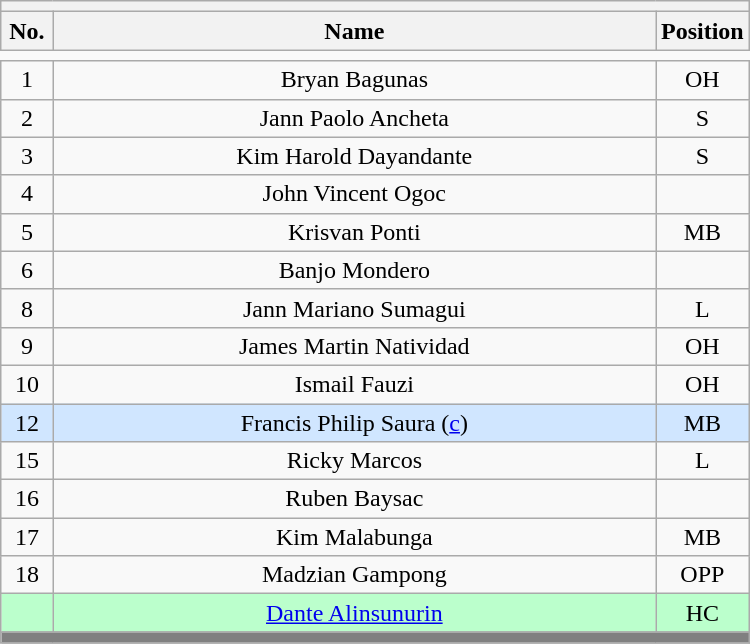<table class='wikitable mw-collapsible mw-collapsed' style="text-align: center; width: 500px; border: none">
<tr>
<th style='text-align: left;' colspan=3></th>
</tr>
<tr>
<th style='width: 7%;'>No.</th>
<th>Name</th>
<th style='width: 10%;'>Position</th>
</tr>
<tr>
<td style='border: none;'></td>
</tr>
<tr>
<td>1</td>
<td>Bryan Bagunas</td>
<td>OH</td>
</tr>
<tr>
<td>2</td>
<td>Jann Paolo Ancheta</td>
<td>S</td>
</tr>
<tr>
<td>3</td>
<td>Kim Harold Dayandante</td>
<td>S</td>
</tr>
<tr>
<td>4</td>
<td>John Vincent Ogoc</td>
<td></td>
</tr>
<tr>
<td>5</td>
<td>Krisvan Ponti</td>
<td>MB</td>
</tr>
<tr>
<td>6</td>
<td>Banjo Mondero</td>
<td></td>
</tr>
<tr>
<td>8</td>
<td>Jann Mariano Sumagui</td>
<td>L</td>
</tr>
<tr>
<td>9</td>
<td>James Martin Natividad</td>
<td>OH</td>
</tr>
<tr>
<td>10</td>
<td>Ismail Fauzi</td>
<td>OH</td>
</tr>
<tr style="background:#D0E6FF">
<td>12</td>
<td>Francis Philip Saura (<a href='#'>c</a>)</td>
<td>MB</td>
</tr>
<tr>
<td>15</td>
<td>Ricky Marcos</td>
<td>L</td>
</tr>
<tr>
<td>16</td>
<td>Ruben Baysac</td>
<td></td>
</tr>
<tr>
<td>17</td>
<td>Kim Malabunga</td>
<td>MB</td>
</tr>
<tr>
<td>18</td>
<td>Madzian Gampong</td>
<td>OPP</td>
</tr>
<tr style="background:#BBFFCC">
<td></td>
<td><a href='#'>Dante Alinsunurin</a></td>
<td>HC</td>
</tr>
<tr>
<th style='background: grey;' colspan=3></th>
</tr>
</table>
